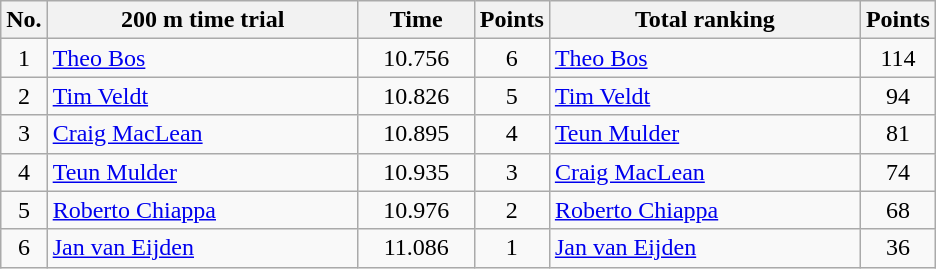<table class="wikitable">
<tr>
<th width="20px">No.</th>
<th width="200px">200 m time trial</th>
<th width="70px">Time</th>
<th width="40px">Points</th>
<th width="200px">Total ranking</th>
<th width="40px">Points</th>
</tr>
<tr align=center>
<td>1</td>
<td align=left> <a href='#'>Theo Bos</a></td>
<td>10.756</td>
<td>6</td>
<td align=left> <a href='#'>Theo Bos</a></td>
<td>114</td>
</tr>
<tr align=center>
<td>2</td>
<td align=left> <a href='#'>Tim Veldt</a></td>
<td>10.826</td>
<td>5</td>
<td align=left> <a href='#'>Tim Veldt</a></td>
<td>94</td>
</tr>
<tr align=center>
<td>3</td>
<td align=left> <a href='#'>Craig MacLean</a></td>
<td>10.895</td>
<td>4</td>
<td align=left> <a href='#'>Teun Mulder</a></td>
<td>81</td>
</tr>
<tr align=center>
<td>4</td>
<td align=left> <a href='#'>Teun Mulder</a></td>
<td>10.935</td>
<td>3</td>
<td align=left> <a href='#'>Craig MacLean</a></td>
<td>74</td>
</tr>
<tr align=center>
<td>5</td>
<td align=left> <a href='#'>Roberto Chiappa</a></td>
<td>10.976</td>
<td>2</td>
<td align=left> <a href='#'>Roberto Chiappa</a></td>
<td>68</td>
</tr>
<tr align=center>
<td>6</td>
<td align=left> <a href='#'>Jan van Eijden</a></td>
<td>11.086</td>
<td>1</td>
<td align=left> <a href='#'>Jan van Eijden</a></td>
<td>36</td>
</tr>
</table>
